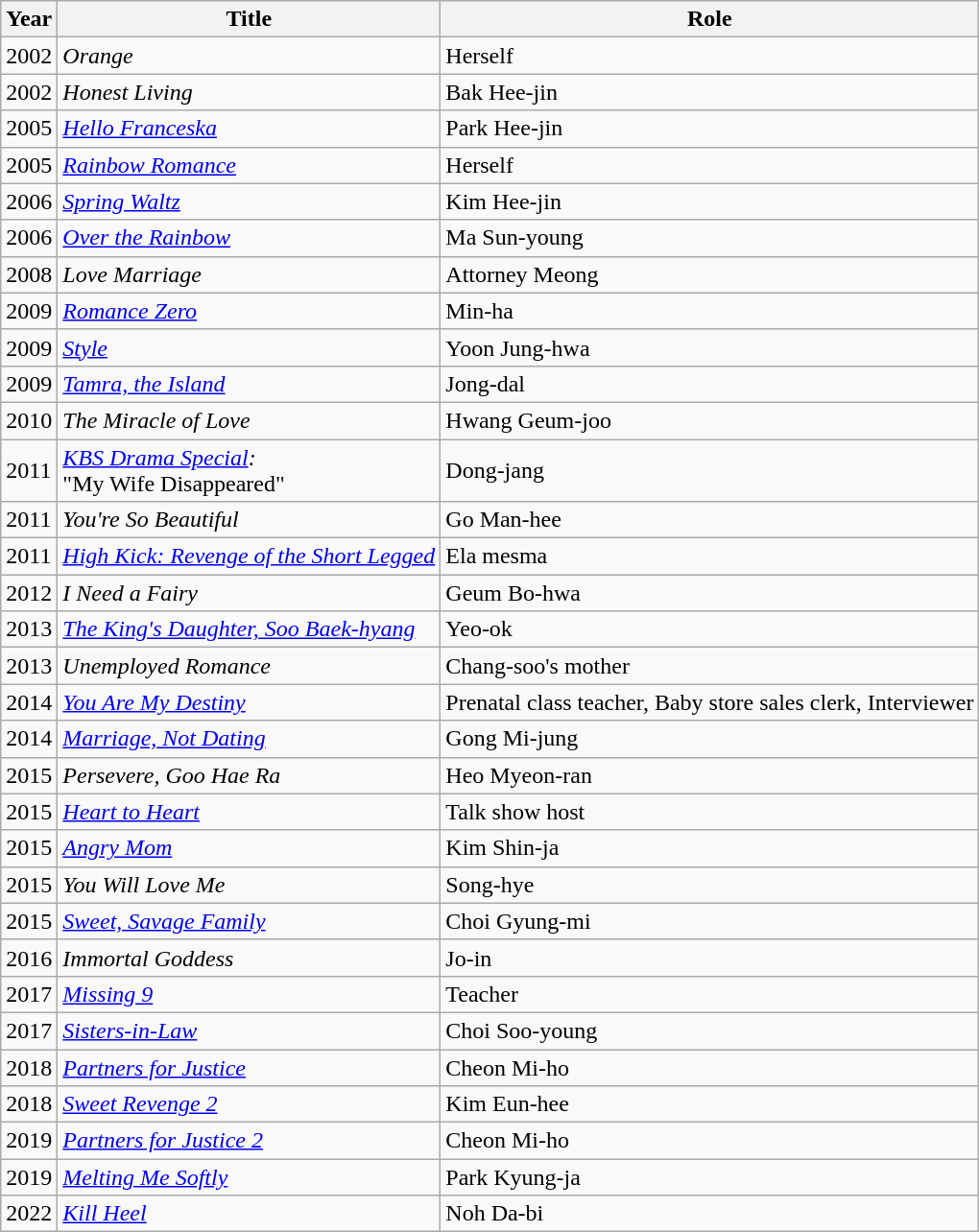<table class="wikitable">
<tr>
<th>Year</th>
<th>Title</th>
<th>Role</th>
</tr>
<tr>
<td>2002</td>
<td><em>Orange</em></td>
<td>Herself</td>
</tr>
<tr>
<td>2002</td>
<td><em>Honest Living</em></td>
<td>Bak Hee-jin</td>
</tr>
<tr>
<td>2005</td>
<td><em><a href='#'>Hello Franceska</a></em></td>
<td>Park Hee-jin</td>
</tr>
<tr>
<td>2005</td>
<td><em><a href='#'>Rainbow Romance</a></em></td>
<td>Herself</td>
</tr>
<tr>
<td>2006</td>
<td><em><a href='#'>Spring Waltz</a></em></td>
<td>Kim Hee-jin</td>
</tr>
<tr>
<td>2006</td>
<td><em><a href='#'>Over the Rainbow</a></em></td>
<td>Ma Sun-young</td>
</tr>
<tr>
<td>2008</td>
<td><em>Love Marriage</em></td>
<td>Attorney Meong</td>
</tr>
<tr>
<td>2009</td>
<td><em><a href='#'>Romance Zero</a></em></td>
<td>Min-ha</td>
</tr>
<tr>
<td>2009</td>
<td><em><a href='#'>Style</a></em></td>
<td>Yoon Jung-hwa</td>
</tr>
<tr>
<td>2009</td>
<td><em><a href='#'>Tamra, the Island</a></em></td>
<td>Jong-dal</td>
</tr>
<tr>
<td>2010</td>
<td><em>The Miracle of Love</em></td>
<td>Hwang Geum-joo</td>
</tr>
<tr>
<td>2011</td>
<td><em><a href='#'>KBS Drama Special</a>:</em><br>"My Wife Disappeared"</td>
<td>Dong-jang</td>
</tr>
<tr>
<td>2011</td>
<td><em>You're So Beautiful</em></td>
<td>Go Man-hee</td>
</tr>
<tr>
<td>2011</td>
<td><em><a href='#'>High Kick: Revenge of the Short Legged</a></em></td>
<td>Ela mesma</td>
</tr>
<tr>
<td>2012</td>
<td><em>I Need a Fairy</em></td>
<td>Geum Bo-hwa</td>
</tr>
<tr>
<td>2013</td>
<td><em><a href='#'>The King's Daughter, Soo Baek-hyang</a></em></td>
<td>Yeo-ok</td>
</tr>
<tr>
<td>2013</td>
<td><em>Unemployed Romance</em></td>
<td>Chang-soo's mother</td>
</tr>
<tr>
<td>2014</td>
<td><em><a href='#'>You Are My Destiny</a></em></td>
<td>Prenatal class teacher, Baby store sales clerk, Interviewer</td>
</tr>
<tr>
<td>2014</td>
<td><em><a href='#'>Marriage, Not Dating</a></em></td>
<td>Gong Mi-jung</td>
</tr>
<tr>
<td>2015</td>
<td><em>Persevere, Goo Hae Ra</em></td>
<td>Heo Myeon-ran</td>
</tr>
<tr>
<td>2015</td>
<td><em><a href='#'>Heart to Heart</a></em></td>
<td>Talk show host</td>
</tr>
<tr>
<td>2015</td>
<td><em><a href='#'>Angry Mom</a></em></td>
<td>Kim Shin-ja</td>
</tr>
<tr>
<td>2015</td>
<td><em>You Will Love Me</em></td>
<td>Song-hye</td>
</tr>
<tr>
<td>2015</td>
<td><em><a href='#'>Sweet, Savage Family</a></em></td>
<td>Choi Gyung-mi</td>
</tr>
<tr>
<td>2016</td>
<td><em>Immortal Goddess</em></td>
<td>Jo-in</td>
</tr>
<tr>
<td>2017</td>
<td><em><a href='#'>Missing 9</a></em></td>
<td>Teacher</td>
</tr>
<tr>
<td>2017</td>
<td><em><a href='#'>Sisters-in-Law</a></em></td>
<td>Choi Soo-young</td>
</tr>
<tr>
<td>2018</td>
<td><em><a href='#'>Partners for Justice</a></em></td>
<td>Cheon Mi-ho</td>
</tr>
<tr>
<td>2018</td>
<td><em><a href='#'>Sweet Revenge 2</a></em></td>
<td>Kim Eun-hee</td>
</tr>
<tr>
<td>2019</td>
<td><em><a href='#'>Partners for Justice 2</a></em></td>
<td>Cheon Mi-ho</td>
</tr>
<tr>
<td>2019</td>
<td><em><a href='#'>Melting Me Softly</a></em></td>
<td>Park Kyung-ja</td>
</tr>
<tr>
<td>2022</td>
<td><em><a href='#'>Kill Heel</a></em></td>
<td>Noh Da-bi</td>
</tr>
</table>
